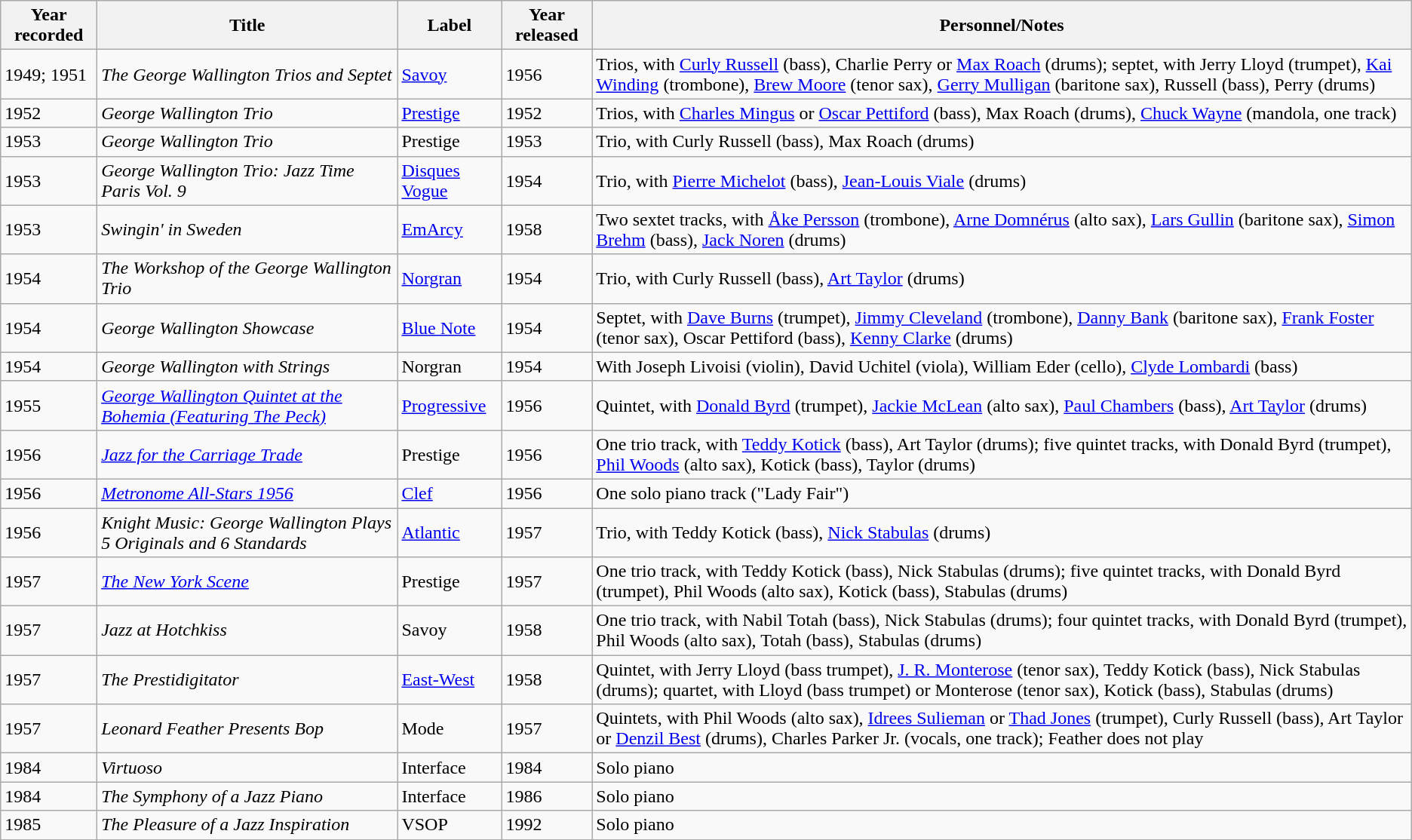<table class="wikitable sortable">
<tr>
<th>Year recorded</th>
<th>Title</th>
<th>Label</th>
<th>Year released</th>
<th>Personnel/Notes</th>
</tr>
<tr>
<td>1949; 1951</td>
<td><em>The George Wallington Trios and Septet</em></td>
<td><a href='#'>Savoy</a></td>
<td>1956</td>
<td>Trios, with <a href='#'>Curly Russell</a> (bass), Charlie Perry or <a href='#'>Max Roach</a> (drums); septet, with Jerry Lloyd (trumpet), <a href='#'>Kai Winding</a> (trombone), <a href='#'>Brew Moore</a> (tenor sax), <a href='#'>Gerry Mulligan</a> (baritone sax), Russell (bass), Perry (drums)</td>
</tr>
<tr>
<td>1952</td>
<td><em>George Wallington Trio</em></td>
<td><a href='#'>Prestige</a></td>
<td>1952</td>
<td>Trios, with <a href='#'>Charles Mingus</a> or <a href='#'>Oscar Pettiford</a> (bass), Max Roach (drums), <a href='#'>Chuck Wayne</a> (mandola, one track)</td>
</tr>
<tr>
<td>1953</td>
<td><em>George Wallington Trio</em></td>
<td>Prestige</td>
<td>1953</td>
<td>Trio, with Curly Russell (bass), Max Roach (drums)</td>
</tr>
<tr>
<td>1953</td>
<td><em>George Wallington Trio: Jazz Time Paris Vol. 9</em></td>
<td><a href='#'>Disques Vogue</a></td>
<td>1954</td>
<td>Trio, with <a href='#'>Pierre Michelot</a> (bass), <a href='#'>Jean-Louis Viale</a> (drums)</td>
</tr>
<tr>
<td>1953</td>
<td><em>Swingin' in Sweden</em></td>
<td><a href='#'>EmArcy</a></td>
<td>1958</td>
<td>Two sextet tracks, with <a href='#'>Åke Persson</a> (trombone), <a href='#'>Arne Domnérus</a> (alto sax), <a href='#'>Lars Gullin</a> (baritone sax), <a href='#'>Simon Brehm</a> (bass), <a href='#'>Jack Noren</a> (drums)</td>
</tr>
<tr>
<td>1954</td>
<td><em>The Workshop of the George Wallington Trio</em></td>
<td><a href='#'>Norgran</a></td>
<td>1954</td>
<td>Trio, with Curly Russell (bass), <a href='#'>Art Taylor</a> (drums)</td>
</tr>
<tr>
<td>1954</td>
<td><em>George Wallington Showcase</em></td>
<td><a href='#'>Blue Note</a></td>
<td>1954</td>
<td>Septet, with <a href='#'>Dave Burns</a> (trumpet), <a href='#'>Jimmy Cleveland</a> (trombone), <a href='#'>Danny Bank</a> (baritone sax), <a href='#'>Frank Foster</a> (tenor sax), Oscar Pettiford (bass), <a href='#'>Kenny Clarke</a> (drums)</td>
</tr>
<tr>
<td>1954</td>
<td><em>George Wallington with Strings</em></td>
<td>Norgran</td>
<td>1954</td>
<td>With Joseph Livoisi (violin), David Uchitel (viola), William Eder (cello), <a href='#'>Clyde Lombardi</a> (bass)</td>
</tr>
<tr>
<td>1955</td>
<td><em><a href='#'>George Wallington Quintet at the Bohemia (Featuring The Peck)</a></em></td>
<td><a href='#'>Progressive</a></td>
<td>1956</td>
<td>Quintet, with <a href='#'>Donald Byrd</a> (trumpet), <a href='#'>Jackie McLean</a> (alto sax), <a href='#'>Paul Chambers</a> (bass), <a href='#'>Art Taylor</a> (drums)</td>
</tr>
<tr>
<td>1956</td>
<td><em><a href='#'>Jazz for the Carriage Trade</a></em></td>
<td>Prestige</td>
<td>1956</td>
<td>One trio track, with <a href='#'>Teddy Kotick</a> (bass), Art Taylor (drums); five quintet tracks, with Donald Byrd (trumpet), <a href='#'>Phil Woods</a> (alto sax), Kotick (bass), Taylor (drums)</td>
</tr>
<tr>
<td>1956</td>
<td><em><a href='#'>Metronome All-Stars 1956</a></em></td>
<td><a href='#'>Clef</a></td>
<td>1956</td>
<td>One solo piano track ("Lady Fair")</td>
</tr>
<tr>
<td>1956</td>
<td><em>Knight Music: George Wallington Plays 5 Originals and 6 Standards</em></td>
<td><a href='#'>Atlantic</a></td>
<td>1957</td>
<td>Trio, with Teddy Kotick (bass), <a href='#'>Nick Stabulas</a> (drums)</td>
</tr>
<tr>
<td>1957</td>
<td><em><a href='#'>The New York Scene</a></em></td>
<td>Prestige</td>
<td>1957</td>
<td>One trio track, with Teddy Kotick (bass), Nick Stabulas (drums); five quintet tracks, with Donald Byrd (trumpet), Phil Woods (alto sax), Kotick (bass), Stabulas (drums)</td>
</tr>
<tr>
<td>1957</td>
<td><em>Jazz at Hotchkiss</em></td>
<td>Savoy</td>
<td>1958</td>
<td>One trio track, with Nabil Totah (bass), Nick Stabulas (drums); four quintet tracks, with Donald Byrd (trumpet), Phil Woods (alto sax), Totah (bass), Stabulas (drums)</td>
</tr>
<tr>
<td>1957</td>
<td><em>The Prestidigitator</em></td>
<td><a href='#'>East-West</a></td>
<td>1958</td>
<td>Quintet, with Jerry Lloyd (bass trumpet), <a href='#'>J. R. Monterose</a> (tenor sax), Teddy Kotick (bass), Nick Stabulas (drums); quartet, with Lloyd (bass trumpet) or Monterose (tenor sax), Kotick (bass), Stabulas (drums)</td>
</tr>
<tr>
<td>1957</td>
<td><em>Leonard Feather Presents Bop</em></td>
<td>Mode</td>
<td>1957</td>
<td>Quintets, with Phil Woods (alto sax), <a href='#'>Idrees Sulieman</a> or <a href='#'>Thad Jones</a> (trumpet), Curly Russell (bass), Art Taylor or <a href='#'>Denzil Best</a> (drums), Charles Parker Jr. (vocals, one track); Feather does not play</td>
</tr>
<tr>
<td>1984</td>
<td><em>Virtuoso</em></td>
<td>Interface</td>
<td>1984</td>
<td>Solo piano</td>
</tr>
<tr>
<td>1984</td>
<td><em>The Symphony of a Jazz Piano</em></td>
<td>Interface</td>
<td>1986</td>
<td>Solo piano</td>
</tr>
<tr>
<td>1985</td>
<td><em>The Pleasure of a Jazz Inspiration</em></td>
<td>VSOP</td>
<td>1992</td>
<td>Solo piano</td>
</tr>
</table>
